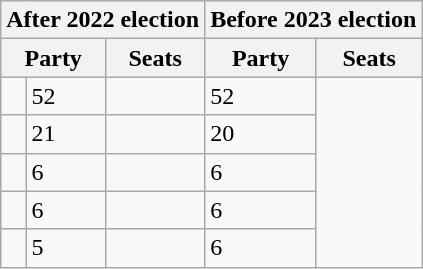<table class="wikitable">
<tr>
<th colspan="3">After 2022 election</th>
<th colspan="3">Before 2023 election</th>
</tr>
<tr>
<th colspan="2">Party</th>
<th>Seats</th>
<th colspan="2">Party</th>
<th>Seats</th>
</tr>
<tr>
<td></td>
<td>52</td>
<td></td>
<td>52</td>
</tr>
<tr>
<td></td>
<td>21</td>
<td></td>
<td>20</td>
</tr>
<tr>
<td></td>
<td>6</td>
<td></td>
<td>6</td>
</tr>
<tr>
<td></td>
<td>6</td>
<td></td>
<td>6</td>
</tr>
<tr>
<td></td>
<td>5</td>
<td></td>
<td>6</td>
</tr>
</table>
